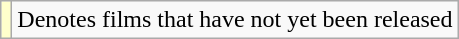<table class="wikitable">
<tr>
<td style="background:#ffc;"></td>
<td>Denotes films that have not yet been released</td>
</tr>
</table>
